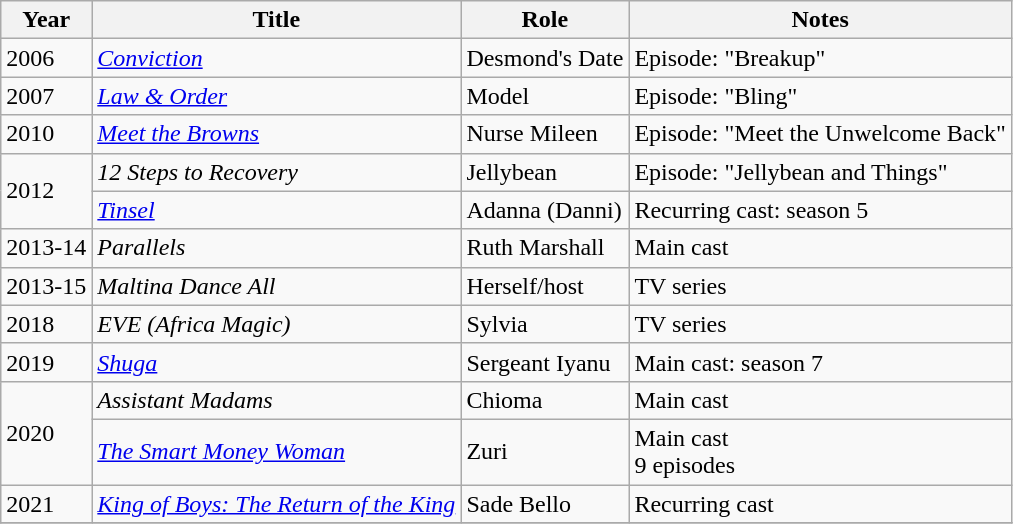<table class="wikitable sortable">
<tr>
<th>Year</th>
<th>Title</th>
<th>Role</th>
<th scope="col" class="unsortable">Notes</th>
</tr>
<tr>
<td>2006</td>
<td><em><a href='#'>Conviction</a></em></td>
<td>Desmond's Date</td>
<td>Episode: "Breakup"</td>
</tr>
<tr>
<td>2007</td>
<td><em><a href='#'>Law & Order</a></em></td>
<td>Model</td>
<td>Episode: "Bling"</td>
</tr>
<tr>
<td>2010</td>
<td><em><a href='#'>Meet the Browns</a></em></td>
<td>Nurse Mileen</td>
<td>Episode: "Meet the Unwelcome Back"</td>
</tr>
<tr>
<td rowspan="2">2012</td>
<td><em>12 Steps to Recovery</em></td>
<td>Jellybean</td>
<td>Episode: "Jellybean and Things"</td>
</tr>
<tr>
<td><em><a href='#'>Tinsel</a></em></td>
<td>Adanna (Danni)</td>
<td>Recurring cast: season 5</td>
</tr>
<tr>
<td>2013-14</td>
<td><em>Parallels</em></td>
<td>Ruth Marshall</td>
<td>Main cast</td>
</tr>
<tr>
<td>2013-15</td>
<td><em>Maltina Dance All</em></td>
<td>Herself/host</td>
<td>TV series</td>
</tr>
<tr>
<td>2018</td>
<td><em>EVE (Africa Magic)</em></td>
<td>Sylvia</td>
<td>TV series</td>
</tr>
<tr>
<td>2019</td>
<td><em><a href='#'>Shuga</a></em></td>
<td>Sergeant Iyanu</td>
<td>Main cast: season 7</td>
</tr>
<tr>
<td rowspan="2">2020</td>
<td><em>Assistant Madams</em></td>
<td>Chioma</td>
<td>Main cast</td>
</tr>
<tr>
<td><em><a href='#'>The Smart Money Woman</a></em></td>
<td>Zuri</td>
<td>Main cast<br>9 episodes</td>
</tr>
<tr>
<td>2021</td>
<td><em><a href='#'>King of Boys: The Return of the King</a></em></td>
<td>Sade Bello</td>
<td>Recurring cast</td>
</tr>
<tr>
</tr>
</table>
